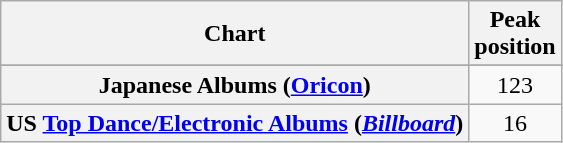<table class="wikitable sortable plainrowheaders" style="text-align:center;" border="1">
<tr>
<th scope="col">Chart</th>
<th scope="col">Peak<br>position</th>
</tr>
<tr>
</tr>
<tr>
<th scope="row">Japanese Albums (<a href='#'>Oricon</a>)</th>
<td>123</td>
</tr>
<tr>
<th scope="row">US <a href='#'>Top Dance/Electronic Albums</a> (<em><a href='#'>Billboard</a></em>)</th>
<td>16</td>
</tr>
</table>
